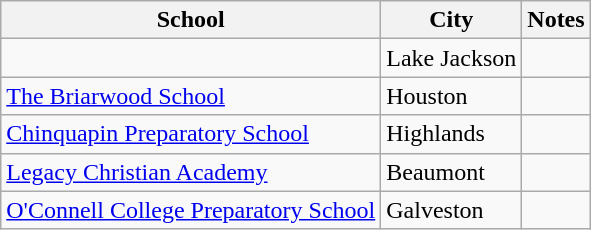<table class="wikitable">
<tr>
<th>School</th>
<th>City</th>
<th>Notes</th>
</tr>
<tr>
<td></td>
<td>Lake Jackson</td>
<td></td>
</tr>
<tr>
<td><a href='#'>The Briarwood School</a></td>
<td>Houston</td>
<td></td>
</tr>
<tr>
<td><a href='#'>Chinquapin Preparatory School</a></td>
<td>Highlands</td>
<td></td>
</tr>
<tr>
<td><a href='#'>Legacy Christian Academy</a></td>
<td>Beaumont</td>
<td></td>
</tr>
<tr>
<td><a href='#'>O'Connell College Preparatory School</a></td>
<td>Galveston</td>
<td></td>
</tr>
</table>
